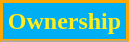<table class="wikitable">
<tr>
<th style="background:#00aef3; color:#ffed1d; border:2px solid #ffa702;" scope="col" colspan="2">Ownership</th>
</tr>
<tr>
</tr>
<tr>
</tr>
<tr>
</tr>
<tr>
</tr>
</table>
